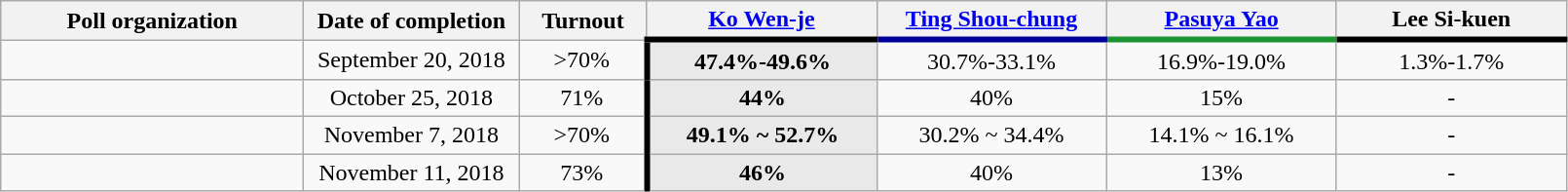<table class="wikitable collapsible autocollapse" style="text-align:center">
<tr>
<th style="width:200px;">Poll organization</th>
<th style="width:140px;">Date of completion</th>
<th style="width:80px;">Turnout</th>
<th style="width:150px; border-bottom:4px solid #000000;"> <a href='#'>Ko Wen-je</a></th>
<th style="width:150px; border-bottom:4px solid #000099;"> <a href='#'>Ting Shou-chung</a></th>
<th style="width:150px; border-bottom:4px solid #1B9431;"> <a href='#'>Pasuya Yao</a></th>
<th style="width:150px; border-bottom:4px solid #000000;"> Lee Si-kuen</th>
</tr>
<tr>
<td></td>
<td>September 20, 2018</td>
<td>>70%</td>
<td style="background-color:#e9e9e9; border-left:4px solid #000000;"><strong>47.4%-49.6%</strong></td>
<td>30.7%-33.1%</td>
<td>16.9%-19.0%</td>
<td>1.3%-1.7%</td>
</tr>
<tr>
<td></td>
<td>October 25, 2018</td>
<td>71%</td>
<td style="background-color:#e9e9e9; border-left:4px solid #000000;"><strong>44%</strong></td>
<td>40%</td>
<td>15%</td>
<td>-</td>
</tr>
<tr>
<td></td>
<td>November 7, 2018</td>
<td>>70%</td>
<td style="background-color:#e9e9e9; border-left:4px solid #000000;"><strong>49.1% ~ 52.7%</strong></td>
<td>30.2% ~ 34.4%</td>
<td>14.1% ~ 16.1%</td>
<td>-</td>
</tr>
<tr>
<td></td>
<td>November 11, 2018</td>
<td>73%</td>
<td style="background-color:#e9e9e9; border-left:4px solid #000000;"><strong>46%</strong></td>
<td>40%</td>
<td>13%</td>
<td>-</td>
</tr>
</table>
